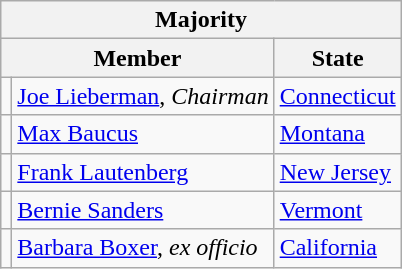<table class=wikitable>
<tr>
<th colspan=3>Majority</th>
</tr>
<tr>
<th colspan=2>Member</th>
<th>State</th>
</tr>
<tr>
<td></td>
<td><a href='#'>Joe Lieberman</a>, <em>Chairman</em></td>
<td><a href='#'>Connecticut</a></td>
</tr>
<tr>
<td></td>
<td><a href='#'>Max Baucus</a></td>
<td><a href='#'>Montana</a></td>
</tr>
<tr>
<td></td>
<td><a href='#'>Frank Lautenberg</a></td>
<td><a href='#'>New Jersey</a></td>
</tr>
<tr>
<td></td>
<td><a href='#'>Bernie Sanders</a></td>
<td><a href='#'>Vermont</a></td>
</tr>
<tr>
<td></td>
<td><a href='#'>Barbara Boxer</a>, <em>ex officio</em></td>
<td><a href='#'>California</a></td>
</tr>
</table>
